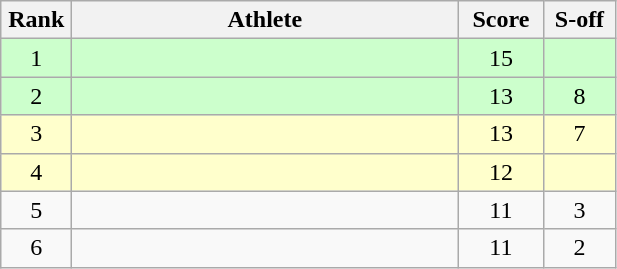<table class="wikitable" style="text-align:center">
<tr>
<th width=40>Rank</th>
<th width=250>Athlete</th>
<th width=50>Score</th>
<th width=40>S-off</th>
</tr>
<tr bgcolor=ccffcc>
<td>1</td>
<td align=left></td>
<td>15</td>
<td></td>
</tr>
<tr bgcolor=ccffcc>
<td>2</td>
<td align=left></td>
<td>13</td>
<td>8</td>
</tr>
<tr bgcolor=ffffcc>
<td>3</td>
<td align=left></td>
<td>13</td>
<td>7</td>
</tr>
<tr bgcolor=ffffcc>
<td>4</td>
<td align=left></td>
<td>12</td>
<td></td>
</tr>
<tr>
<td>5</td>
<td align=left></td>
<td>11</td>
<td>3</td>
</tr>
<tr>
<td>6</td>
<td align=left></td>
<td>11</td>
<td>2</td>
</tr>
</table>
